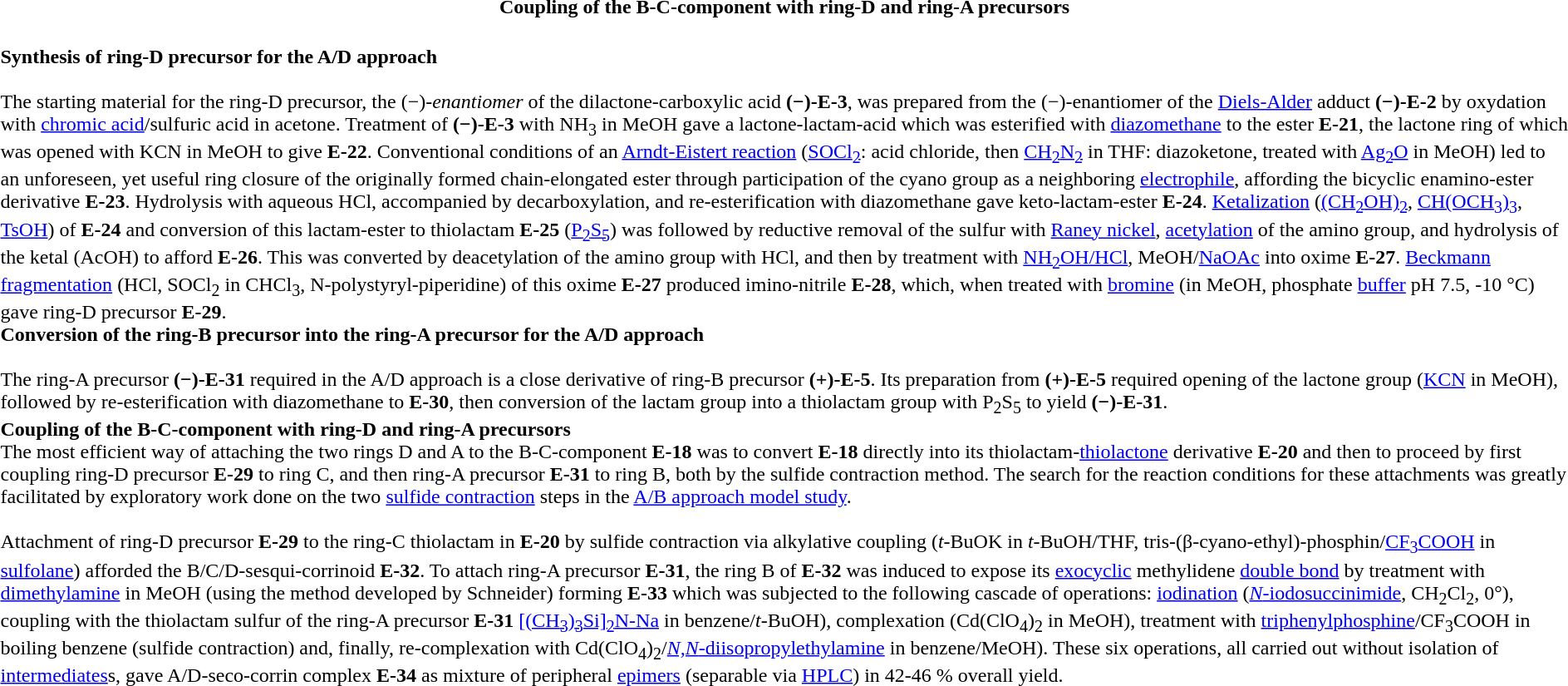<table class="toccolours collapsible collapsed" style="width:100%">
<tr>
<th>Coupling of the B-C-component with ring-D and ring-A precursors</th>
</tr>
<tr>
<td><br><strong>Synthesis of ring-D precursor for the A/D approach</strong><br><br>The starting material for the ring-D precursor, the (−)-<em>enantiomer</em> of the dilactone-carboxylic acid <strong>(−)-E-3</strong>, was prepared from the (−)-enantiomer of the <a href='#'>Diels-Alder</a> adduct <strong>(−)-E-2</strong> by oxydation with <a href='#'>chromic acid</a>/sulfuric acid in acetone. Treatment of <strong>(−)-E-3</strong> with NH<sub>3</sub> in MeOH gave a lactone-lactam-acid which was esterified with <a href='#'>diazomethane</a> to the ester <strong>E-21</strong>, the lactone ring of which was opened with KCN in MeOH to give <strong>E-22</strong>. Conventional conditions of an <a href='#'>Arndt-Eistert reaction</a> (<a href='#'>SOCl<sub>2</sub></a>: acid chloride, then <a href='#'>CH<sub>2</sub>N<sub>2</sub></a> in THF: diazoketone, treated with <a href='#'>Ag<sub>2</sub>O</a> in MeOH) led to an  unforeseen, yet useful  ring closure of the originally formed chain-elongated ester through participation of the cyano group as a neighboring <a href='#'>electrophile</a>, affording the bicyclic enamino-ester derivative <strong>E-23</strong>. Hydrolysis with aqueous HCl, accompanied by decarboxylation, and re-esterification with diazomethane gave keto-lactam-ester <strong>E-24</strong>. <a href='#'>Ketalization</a> (<a href='#'>(CH<sub>2</sub>OH)<sub>2</sub></a>, <a href='#'>CH(OCH<sub>3</sub>)<sub>3</sub></a>, <a href='#'>TsOH</a>) of <strong>E-24</strong> and conversion of this lactam-ester to thiolactam <strong>E-25</strong> (<a href='#'>P<sub>2</sub>S<sub>5</sub></a>) was followed by reductive removal of the sulfur with <a href='#'>Raney nickel</a>, <a href='#'>acetylation</a> of the amino group, and hydrolysis of the ketal (AcOH) to afford <strong>E-26</strong>. This was converted by deacetylation of the amino group with HCl, and then by treatment with <a href='#'>NH<sub>2</sub>OH/HCl</a>, MeOH/<a href='#'>NaOAc</a> into oxime <strong>E-27</strong>. <a href='#'>Beckmann fragmentation</a> (HCl, SOCl<sub>2</sub> in CHCl<sub>3</sub>, N-polystyryl-piperidine) of this oxime <strong>E-27</strong> produced imino-nitrile <strong>E-28</strong>, which, when treated with <a href='#'>bromine</a> (in MeOH, phosphate <a href='#'>buffer</a> pH 7.5, -10 °C) gave ring-D precursor <strong>E-29</strong>.<br><strong>Conversion of the ring-B precursor into the ring-A precursor for the A/D approach</strong><br><br>The ring-A precursor <strong>(−)-E-31</strong> required in the A/D approach is a close derivative of ring-B precursor <strong>(+)-E-5</strong>. Its preparation from <strong>(+)-E-5</strong> required opening of the lactone group (<a href='#'>KCN</a> in MeOH), followed by re-esterification with diazomethane to <strong>E-30</strong>, then conversion of the lactam group into a thiolactam group with P<sub>2</sub>S<sub>5</sub> to yield <strong>(−)-E-31</strong>.<br><strong>Coupling of the B-C-component with ring-D and ring-A precursors</strong><br>The most efficient way of attaching the two rings D and A to the B-C-component <strong>E-18</strong> was to convert <strong>E-18</strong> directly into its thiolactam-<a href='#'>thiolactone</a> derivative <strong>E-20</strong> and then to proceed by first coupling ring-D precursor <strong>E-29</strong> to ring C, and then ring-A precursor <strong>E-31</strong> to ring B, both by the sulfide contraction method. The search for the reaction conditions for these attachments was greatly facilitated by exploratory work done on the two <a href='#'>sulfide contraction</a> steps in the <a href='#'>A/B approach model study</a>.<br><br>Attachment of ring-D precursor <strong>E-29</strong> to the ring-C thiolactam in <strong>E-20</strong> by sulfide contraction via alkylative coupling (<em>t</em>-BuOK in <em>t</em>-BuOH/THF, tris-(β-cyano-ethyl)-phosphin/<a href='#'>CF<sub>3</sub>COOH</a> in <a href='#'>sulfolane</a>) afforded the B/C/D-sesqui-corrinoid <strong>E-32</strong>. To attach ring-A precursor <strong>E-31</strong>, the ring B of <strong>E-32</strong> was induced to expose its <a href='#'>exocyclic</a> methylidene <a href='#'>double bond</a> by treatment with <a href='#'>dimethylamine</a> in MeOH (using the method developed by Schneider) forming <strong>E-33</strong> which was subjected to the following cascade of operations: <a href='#'>iodination</a> (<a href='#'><em>N</em>-iodosuccinimide</a>, CH<sub>2</sub>Cl<sub>2</sub>, 0°), coupling with the thiolactam sulfur of the ring-A precursor <strong>E-31</strong> <a href='#'>[(CH<sub>3</sub>)<sub>3</sub>Si]<sub>2</sub>N-Na</a> in benzene/<em>t</em>-BuOH), complexation (Cd(ClO<sub>4</sub>)<sub>2</sub> in MeOH), treatment with <a href='#'>triphenylphosphine</a>/CF<sub>3</sub>COOH in boiling benzene (sulfide contraction) and, finally, re-complexation with Cd(ClO<sub>4</sub>)<sub>2</sub>/<a href='#'><em>N,N</em>-diisopropylethylamine</a> in benzene/MeOH). These six operations, all carried out without isolation of <a href='#'>intermediates</a>s, gave A/D-seco-corrin complex <strong>E-34</strong> as mixture of peripheral <a href='#'>epimers</a> (separable via <a href='#'>HPLC</a>) in 42-46 % overall yield.</td>
</tr>
</table>
